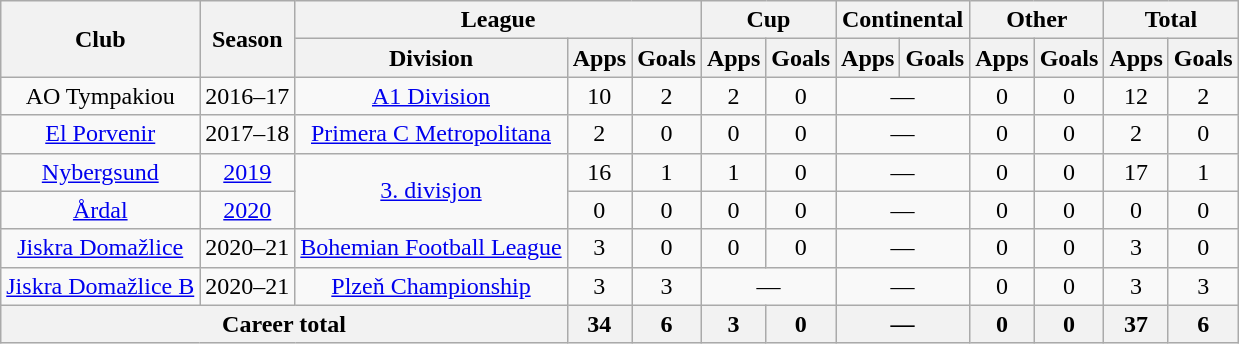<table class="wikitable" style="text-align:center">
<tr>
<th rowspan="2">Club</th>
<th rowspan="2">Season</th>
<th colspan="3">League</th>
<th colspan="2">Cup</th>
<th colspan="2">Continental</th>
<th colspan="2">Other</th>
<th colspan="2">Total</th>
</tr>
<tr>
<th>Division</th>
<th>Apps</th>
<th>Goals</th>
<th>Apps</th>
<th>Goals</th>
<th>Apps</th>
<th>Goals</th>
<th>Apps</th>
<th>Goals</th>
<th>Apps</th>
<th>Goals</th>
</tr>
<tr>
<td rowspan="1">AO Tympakiou</td>
<td>2016–17</td>
<td rowspan="1"><a href='#'>A1 Division</a></td>
<td>10</td>
<td>2</td>
<td>2</td>
<td>0</td>
<td colspan="2">—</td>
<td>0</td>
<td>0</td>
<td>12</td>
<td>2</td>
</tr>
<tr>
<td rowspan="1"><a href='#'>El Porvenir</a></td>
<td>2017–18</td>
<td rowspan="1"><a href='#'>Primera C Metropolitana</a></td>
<td>2</td>
<td>0</td>
<td>0</td>
<td>0</td>
<td colspan="2">—</td>
<td>0</td>
<td>0</td>
<td>2</td>
<td>0</td>
</tr>
<tr>
<td rowspan="1"><a href='#'>Nybergsund</a></td>
<td><a href='#'>2019</a></td>
<td rowspan="2"><a href='#'>3. divisjon</a></td>
<td>16</td>
<td>1</td>
<td>1</td>
<td>0</td>
<td colspan="2">—</td>
<td>0</td>
<td>0</td>
<td>17</td>
<td>1</td>
</tr>
<tr>
<td rowspan="1"><a href='#'>Årdal</a></td>
<td><a href='#'>2020</a></td>
<td>0</td>
<td>0</td>
<td>0</td>
<td>0</td>
<td colspan="2">—</td>
<td>0</td>
<td>0</td>
<td>0</td>
<td>0</td>
</tr>
<tr>
<td rowspan="1"><a href='#'>Jiskra Domažlice</a></td>
<td>2020–21</td>
<td rowspan="1"><a href='#'>Bohemian Football League</a></td>
<td>3</td>
<td>0</td>
<td>0</td>
<td>0</td>
<td colspan="2">—</td>
<td>0</td>
<td>0</td>
<td>3</td>
<td>0</td>
</tr>
<tr>
<td rowspan="1"><a href='#'>Jiskra Domažlice B</a></td>
<td>2020–21</td>
<td rowspan="1"><a href='#'>Plzeň Championship</a></td>
<td>3</td>
<td>3</td>
<td colspan="2">—</td>
<td colspan="2">—</td>
<td>0</td>
<td>0</td>
<td>3</td>
<td>3</td>
</tr>
<tr>
<th colspan="3">Career total</th>
<th>34</th>
<th>6</th>
<th>3</th>
<th>0</th>
<th colspan="2">—</th>
<th>0</th>
<th>0</th>
<th>37</th>
<th>6</th>
</tr>
</table>
